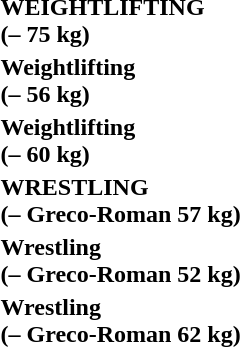<table>
<tr>
<td><strong>WEIGHTLIFTING<br>(– 75 kg)</strong></td>
<td></td>
<td></td>
<td></td>
</tr>
<tr>
<td><strong>Weightlifting<br>(– 56 kg)</strong></td>
<td></td>
<td></td>
<td></td>
</tr>
<tr>
<td><strong>Weightlifting<br>(– 60 kg)</strong></td>
<td></td>
<td></td>
<td></td>
</tr>
<tr>
<td><strong>WRESTLING<br>(– Greco-Roman 57 kg)</strong></td>
<td></td>
<td></td>
<td></td>
</tr>
<tr>
<td><strong>Wrestling<br>(– Greco-Roman 52 kg)</strong></td>
<td></td>
<td></td>
<td></td>
</tr>
<tr>
<td><strong>Wrestling<br>(– Greco-Roman 62 kg)</strong></td>
<td></td>
<td></td>
<td></td>
</tr>
</table>
